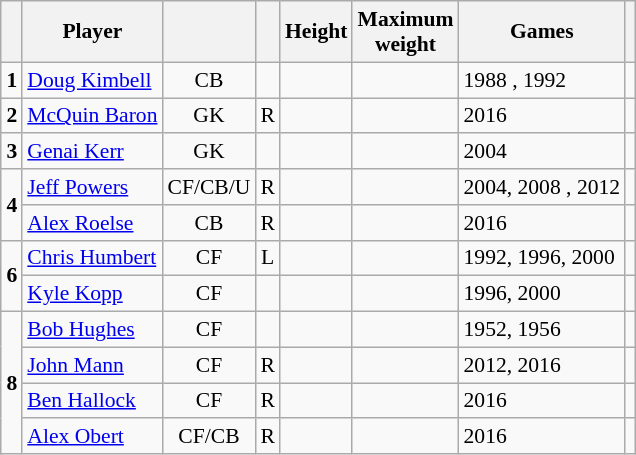<table class="wikitable sortable" style="text-align: left; font-size: 90%; margin-left: 1em;">
<tr>
<th></th>
<th>Player</th>
<th></th>
<th></th>
<th>Height</th>
<th>Maximum<br>weight</th>
<th>Games</th>
<th></th>
</tr>
<tr>
<td style="text-align: center;"><strong>1</strong></td>
<td data-sort-value="Kimbell, Doug"><a href='#'>Doug Kimbell</a></td>
<td style="text-align: center;">CB</td>
<td style="text-align: center;"></td>
<td><strong></strong></td>
<td></td>
<td>1988 , 1992</td>
<td></td>
</tr>
<tr>
<td style="text-align: center;"><strong>2</strong></td>
<td data-sort-value="Baron, McQuin"><a href='#'>McQuin Baron</a></td>
<td style="text-align: center;">GK</td>
<td style="text-align: center;">R</td>
<td><strong></strong></td>
<td></td>
<td>2016</td>
<td></td>
</tr>
<tr>
<td style="text-align: center;"><strong>3</strong></td>
<td data-sort-value="Kerr, Genai"><a href='#'>Genai Kerr</a></td>
<td style="text-align: center;">GK</td>
<td style="text-align: center;"></td>
<td><strong></strong></td>
<td></td>
<td>2004</td>
<td></td>
</tr>
<tr>
<td rowspan="2" style="text-align: center;"><strong>4</strong></td>
<td data-sort-value="Powers, Jeff"><a href='#'>Jeff Powers</a></td>
<td style="text-align: center;">CF/CB/U</td>
<td style="text-align: center;">R</td>
<td><strong></strong></td>
<td></td>
<td>2004, 2008 , 2012</td>
<td></td>
</tr>
<tr>
<td data-sort-value="Roelse, Alex"><a href='#'>Alex Roelse</a></td>
<td style="text-align: center;">CB</td>
<td style="text-align: center;">R</td>
<td><strong></strong></td>
<td></td>
<td>2016</td>
<td></td>
</tr>
<tr>
<td rowspan="2" style="text-align: center;"><strong>6</strong></td>
<td data-sort-value="Humbert, Chris"><a href='#'>Chris Humbert</a></td>
<td style="text-align: center;">CF</td>
<td style="text-align: center;">L</td>
<td><strong></strong></td>
<td></td>
<td>1992, 1996, 2000</td>
<td></td>
</tr>
<tr>
<td data-sort-value="Kopp, Kyle"><a href='#'>Kyle Kopp</a></td>
<td style="text-align: center;">CF</td>
<td style="text-align: center;"></td>
<td><strong></strong></td>
<td></td>
<td>1996, 2000</td>
<td></td>
</tr>
<tr>
<td rowspan="4" style="text-align: center;"><strong>8</strong></td>
<td data-sort-value="Hughes, Bob"><a href='#'>Bob Hughes</a></td>
<td style="text-align: center;">CF</td>
<td style="text-align: center;"></td>
<td><strong></strong></td>
<td></td>
<td>1952, 1956</td>
<td></td>
</tr>
<tr>
<td data-sort-value="Mann, John"><a href='#'>John Mann</a></td>
<td style="text-align: center;">CF</td>
<td style="text-align: center;">R</td>
<td><strong></strong></td>
<td></td>
<td>2012, 2016</td>
<td></td>
</tr>
<tr>
<td data-sort-value="Hallock, Ben"><a href='#'>Ben Hallock</a></td>
<td style="text-align: center;">CF</td>
<td style="text-align: center;">R</td>
<td><strong></strong></td>
<td></td>
<td>2016</td>
<td></td>
</tr>
<tr>
<td data-sort-value="Obert, Alex"><a href='#'>Alex Obert</a></td>
<td style="text-align: center;">CF/CB</td>
<td style="text-align: center;">R</td>
<td><strong></strong></td>
<td></td>
<td>2016</td>
<td></td>
</tr>
</table>
